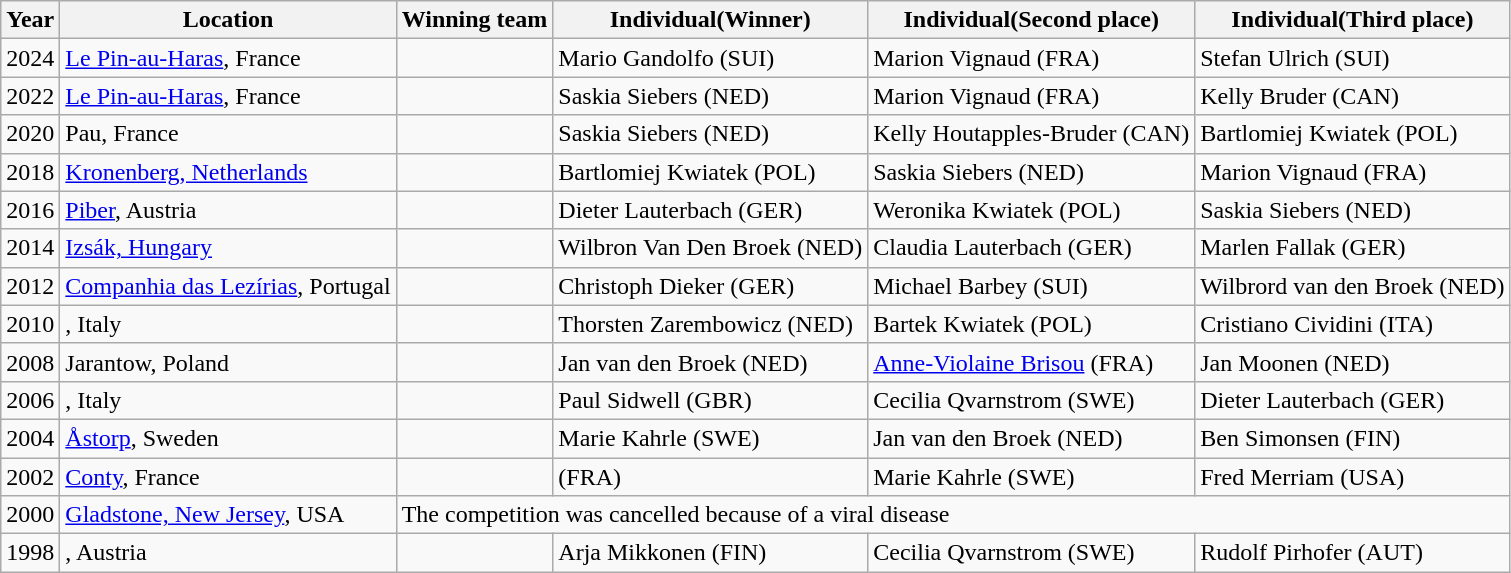<table class="wikitable">
<tr>
<th>Year</th>
<th>Location</th>
<th>Winning team</th>
<th>Individual(Winner)</th>
<th>Individual(Second place)</th>
<th>Individual(Third place)</th>
</tr>
<tr>
<td>2024</td>
<td><a href='#'>Le Pin-au-Haras</a>, France</td>
<td></td>
<td>Mario Gandolfo (SUI)</td>
<td>Marion Vignaud (FRA)</td>
<td>Stefan Ulrich (SUI)</td>
</tr>
<tr>
<td>2022</td>
<td><a href='#'>Le Pin-au-Haras</a>, France</td>
<td></td>
<td>Saskia Siebers (NED)</td>
<td>Marion Vignaud (FRA)</td>
<td>Kelly Bruder (CAN)</td>
</tr>
<tr>
<td>2020</td>
<td>Pau, France</td>
<td></td>
<td>Saskia Siebers (NED)</td>
<td>Kelly Houtapples-Bruder (CAN)</td>
<td>Bartlomiej Kwiatek (POL)</td>
</tr>
<tr>
<td>2018</td>
<td><a href='#'>Kronenberg, Netherlands</a></td>
<td></td>
<td>Bartlomiej Kwiatek (POL)</td>
<td>Saskia Siebers (NED)</td>
<td>Marion Vignaud (FRA)</td>
</tr>
<tr>
<td>2016</td>
<td><a href='#'>Piber</a>, Austria</td>
<td></td>
<td>Dieter Lauterbach (GER)</td>
<td>Weronika Kwiatek (POL)</td>
<td>Saskia Siebers (NED)</td>
</tr>
<tr>
<td>2014</td>
<td><a href='#'>Izsák, Hungary</a></td>
<td></td>
<td>Wilbron Van Den Broek (NED)</td>
<td>Claudia Lauterbach (GER)</td>
<td>Marlen Fallak (GER)</td>
</tr>
<tr>
<td>2012</td>
<td><a href='#'>Companhia das Lezírias</a>, Portugal</td>
<td></td>
<td>Christoph Dieker (GER)</td>
<td>Michael Barbey (SUI)</td>
<td>Wilbrord van den Broek (NED)</td>
</tr>
<tr>
<td>2010</td>
<td>, Italy</td>
<td></td>
<td>Thorsten Zarembowicz (NED)</td>
<td>Bartek Kwiatek (POL)</td>
<td>Cristiano Cividini (ITA)</td>
</tr>
<tr>
<td>2008</td>
<td>Jarantow, Poland</td>
<td></td>
<td>Jan van den Broek (NED)</td>
<td><a href='#'>Anne-Violaine Brisou</a> (FRA)</td>
<td>Jan Moonen (NED)</td>
</tr>
<tr>
<td>2006</td>
<td>, Italy</td>
<td></td>
<td>Paul Sidwell (GBR)</td>
<td>Cecilia Qvarnstrom (SWE)</td>
<td>Dieter Lauterbach (GER)</td>
</tr>
<tr>
<td>2004</td>
<td><a href='#'>Åstorp</a>, Sweden</td>
<td></td>
<td>Marie Kahrle (SWE)</td>
<td>Jan van den Broek (NED)</td>
<td>Ben Simonsen (FIN)</td>
</tr>
<tr>
<td>2002</td>
<td><a href='#'>Conty</a>, France</td>
<td></td>
<td> (FRA)</td>
<td>Marie Kahrle (SWE)</td>
<td>Fred Merriam (USA)</td>
</tr>
<tr>
<td>2000</td>
<td><a href='#'>Gladstone, New Jersey</a>, USA</td>
<td colspan=4>The competition was cancelled because of a viral disease</td>
</tr>
<tr>
<td>1998</td>
<td>, Austria</td>
<td></td>
<td>Arja Mikkonen (FIN)</td>
<td>Cecilia Qvarnstrom (SWE)</td>
<td>Rudolf Pirhofer (AUT)</td>
</tr>
</table>
